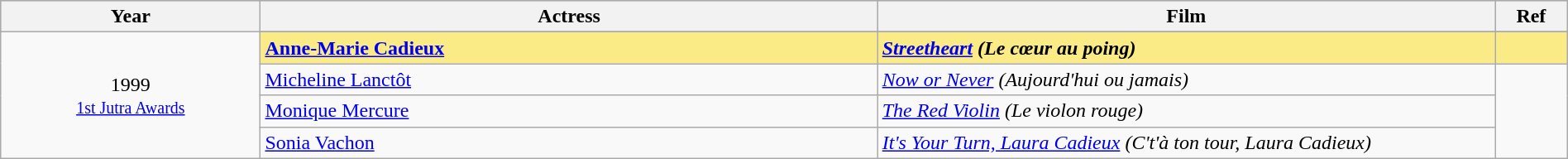<table class="wikitable" style="width:100%;">
<tr style="background:#bebebe;">
<th style="width:8%;">Year</th>
<th style="width:19%;">Actress</th>
<th style="width:19%;">Film</th>
<th style="width:2%;">Ref</th>
</tr>
<tr>
<td rowspan="5" align="center">1999 <br> <small><a href='#'>1st Jutra Awards</a></small></td>
</tr>
<tr style="background:#FAEB86">
<td><strong><a href='#'>Anne-Marie Cadieux</a></strong></td>
<td><strong><em><a href='#'>Streetheart</a> (Le cœur au poing)</em></strong></td>
<td></td>
</tr>
<tr>
<td><a href='#'>Micheline Lanctôt</a></td>
<td><em><a href='#'>Now or Never</a> (Aujourd'hui ou jamais)</em></td>
<td rowspan=3></td>
</tr>
<tr>
<td><a href='#'>Monique Mercure</a></td>
<td><em><a href='#'>The Red Violin</a> (Le violon rouge)</em></td>
</tr>
<tr>
<td><a href='#'>Sonia Vachon</a></td>
<td><em><a href='#'>It's Your Turn, Laura Cadieux</a> (C't'à ton tour, Laura Cadieux)</em></td>
</tr>
</table>
